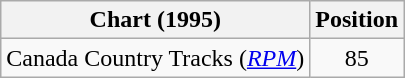<table class="wikitable sortable">
<tr>
<th scope="col">Chart (1995)</th>
<th scope="col">Position</th>
</tr>
<tr>
<td>Canada Country Tracks (<em><a href='#'>RPM</a></em>)</td>
<td align="center">85</td>
</tr>
</table>
